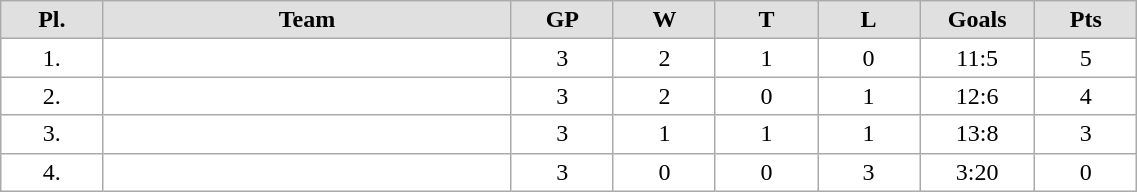<table class="wikitable" width="60%">
<tr style="font-weight:bold; background-color:#e0e0e0;" align="center" |>
<td width="5%">Pl.</td>
<td width="20%">Team</td>
<td width="5%">GP</td>
<td width="5%">W</td>
<td width="5%">T</td>
<td width="5%">L</td>
<td width="5%">Goals</td>
<td width="5%">Pts</td>
</tr>
<tr align="center" bgcolor="#FFFFFF">
<td>1.</td>
<td align="left"></td>
<td>3</td>
<td>2</td>
<td>1</td>
<td>0</td>
<td>11:5</td>
<td>5</td>
</tr>
<tr align="center" bgcolor="#FFFFFF">
<td>2.</td>
<td align="left"></td>
<td>3</td>
<td>2</td>
<td>0</td>
<td>1</td>
<td>12:6</td>
<td>4</td>
</tr>
<tr align="center" bgcolor="#FFFFFF">
<td>3.</td>
<td align="left"></td>
<td>3</td>
<td>1</td>
<td>1</td>
<td>1</td>
<td>13:8</td>
<td>3</td>
</tr>
<tr align="center" bgcolor="#FFFFFF">
<td>4.</td>
<td align="left"></td>
<td>3</td>
<td>0</td>
<td>0</td>
<td>3</td>
<td>3:20</td>
<td>0</td>
</tr>
</table>
